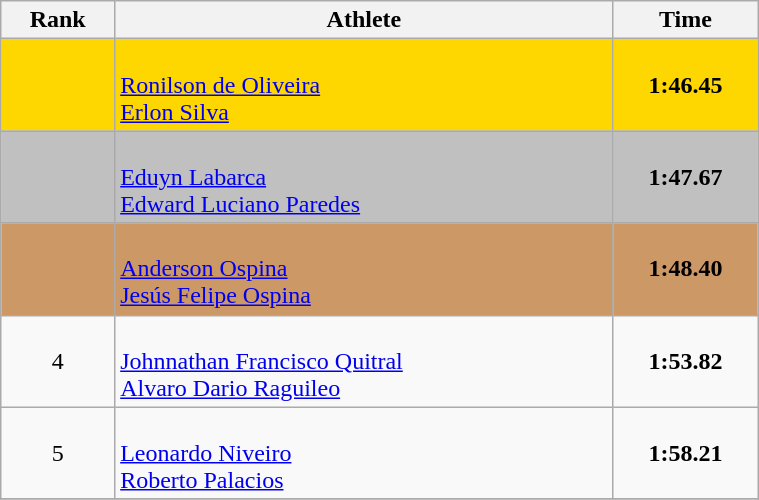<table class="wikitable" width=40% style="text-align:center">
<tr>
<th>Rank</th>
<th>Athlete</th>
<th>Time</th>
</tr>
<tr bgcolor=gold>
<td></td>
<td align=left><br><a href='#'>Ronilson de Oliveira</a><br><a href='#'>Erlon Silva</a></td>
<td><strong>1:46.45</strong></td>
</tr>
<tr bgcolor=silver>
<td></td>
<td align=left><br><a href='#'>Eduyn Labarca</a><br><a href='#'>Edward Luciano Paredes</a></td>
<td><strong>1:47.67</strong></td>
</tr>
<tr bgcolor=cc9966>
<td></td>
<td align=left><br><a href='#'>Anderson Ospina</a><br><a href='#'>Jesús Felipe Ospina</a></td>
<td><strong>1:48.40</strong></td>
</tr>
<tr>
<td>4</td>
<td align=left><br><a href='#'>Johnnathan Francisco Quitral</a><br><a href='#'>Alvaro Dario Raguileo</a></td>
<td><strong>1:53.82</strong></td>
</tr>
<tr>
<td>5</td>
<td align=left><br><a href='#'>Leonardo Niveiro</a><br><a href='#'>Roberto Palacios</a></td>
<td><strong>1:58.21</strong></td>
</tr>
<tr>
</tr>
</table>
